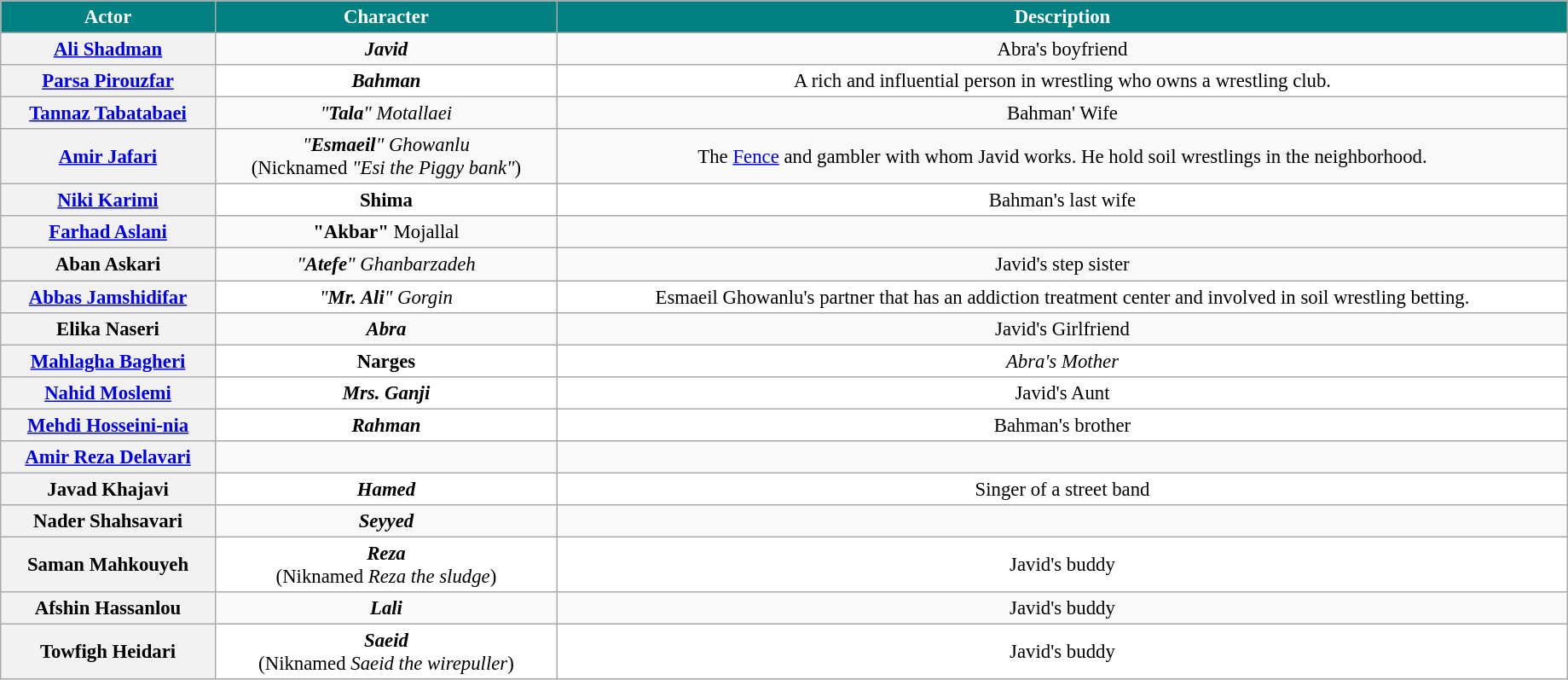<table class="wikitable" width="97%" border="1" style="text-align:center; background-color:#f9f9f9; border:1px solid; border-collapse: collapse; font-size:95%;">
<tr>
<th style="background:#008080;color:#ffffff">Actor</th>
<th style="background:#008080;color:#ffffff">Character</th>
<th style="background:#008080;color:#ffffff">Description</th>
</tr>
<tr>
<th><a href='#'>Ali Shadman</a></th>
<td><strong><em>Javid</em></strong></td>
<td>Abra's boyfriend</td>
</tr>
<tr bgcolor="white">
<th><a href='#'>Parsa Pirouzfar</a></th>
<td><strong><em>Bahman</em></strong></td>
<td>A rich and influential person in wrestling who owns a wrestling club.</td>
</tr>
<tr>
<th><a href='#'>Tannaz Tabatabaei</a></th>
<td><em>"<strong>Tala</strong>" Motallaei</em></td>
<td>Bahman' Wife</td>
</tr>
<tr>
<th><a href='#'>Amir Jafari</a></th>
<td><em>"<strong>Esmaeil</strong>" Ghowanlu</em><br>(Nicknamed <em>"Esi the Piggy bank"</em>)</td>
<td>The <a href='#'>Fence</a> and gambler with whom Javid works. He hold soil wrestlings in the neighborhood.</td>
</tr>
<tr bgcolor="white">
<th><a href='#'>Niki Karimi</a></th>
<td><strong>Shima</strong></td>
<td>Bahman's last wife</td>
</tr>
<tr>
<th><a href='#'>Farhad Aslani</a></th>
<td><strong>"Akbar"</strong> Mojallal</td>
<td></td>
</tr>
<tr>
<th>Aban Askari</th>
<td><em>"<strong>Atefe</strong>" Ghanbarzadeh</em></td>
<td>Javid's step sister</td>
</tr>
<tr bgcolor="white">
<th><a href='#'>Abbas Jamshidifar</a></th>
<td><em>"<strong>Mr. Ali</strong>" Gorgin</em></td>
<td>Esmaeil Ghowanlu's partner that has an addiction treatment center and involved in soil wrestling betting.</td>
</tr>
<tr>
<th>Elika Naseri</th>
<td><strong><em>Abra</em></strong></td>
<td>Javid's Girlfriend</td>
</tr>
<tr bgcolor="white">
<th><a href='#'>Mahlagha Bagheri</a></th>
<td><strong>Narges</strong></td>
<td><em>Abra's Mother</em></td>
</tr>
<tr bgcolor="white">
<th><a href='#'>Nahid Moslemi</a></th>
<td><strong><em>Mrs. Ganji</em></strong></td>
<td>Javid's Aunt</td>
</tr>
<tr bgcolor="white">
<th><a href='#'>Mehdi Hosseini-nia</a></th>
<td><strong><em>Rahman</em></strong></td>
<td>Bahman's brother</td>
</tr>
<tr>
<th><a href='#'>Amir Reza Delavari</a></th>
<td></td>
<td></td>
</tr>
<tr bgcolor="white">
<th>Javad Khajavi</th>
<td><strong><em>Hamed</em></strong></td>
<td>Singer of a street band</td>
</tr>
<tr>
<th>Nader Shahsavari</th>
<td><strong><em>Seyyed</em></strong></td>
<td></td>
</tr>
<tr bgcolor="white">
<th>Saman Mahkouyeh</th>
<td><strong><em>Reza</em></strong><br>(Niknamed <em>Reza the sludge</em>)</td>
<td>Javid's buddy</td>
</tr>
<tr>
<th>Afshin Hassanlou</th>
<td><strong><em>Lali</em></strong></td>
<td>Javid's buddy</td>
</tr>
<tr bgcolor="white">
<th>Towfigh Heidari</th>
<td><strong><em>Saeid</em></strong><br>(Niknamed <em>Saeid the wirepuller</em>)</td>
<td>Javid's buddy</td>
</tr>
</table>
